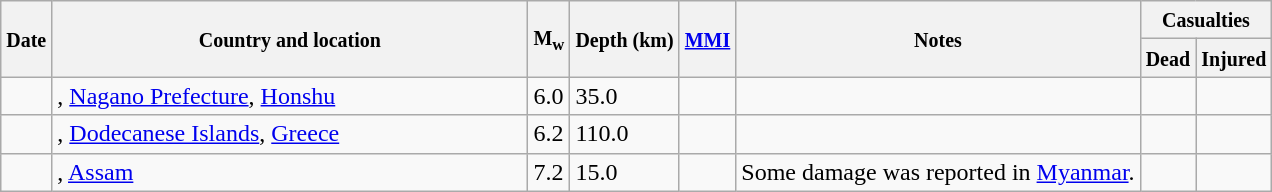<table class="wikitable sortable sort-under" style="border:1px black; margin-left:1em;">
<tr>
<th rowspan="2"><small>Date</small></th>
<th rowspan="2" style="width: 310px"><small>Country and location</small></th>
<th rowspan="2"><small>M<sub>w</sub></small></th>
<th rowspan="2"><small>Depth (km)</small></th>
<th rowspan="2"><small><a href='#'>MMI</a></small></th>
<th rowspan="2" class="unsortable"><small>Notes</small></th>
<th colspan="2"><small>Casualties</small></th>
</tr>
<tr>
<th><small>Dead</small></th>
<th><small>Injured</small></th>
</tr>
<tr>
<td></td>
<td>, <a href='#'>Nagano Prefecture</a>, <a href='#'>Honshu</a></td>
<td>6.0</td>
<td>35.0</td>
<td></td>
<td></td>
<td></td>
<td></td>
</tr>
<tr>
<td></td>
<td>, <a href='#'>Dodecanese Islands</a>, <a href='#'>Greece</a></td>
<td>6.2</td>
<td>110.0</td>
<td></td>
<td></td>
<td></td>
<td></td>
</tr>
<tr>
<td></td>
<td>, <a href='#'>Assam</a></td>
<td>7.2</td>
<td>15.0</td>
<td></td>
<td>Some damage was reported in <a href='#'>Myanmar</a>.</td>
<td></td>
<td></td>
</tr>
</table>
